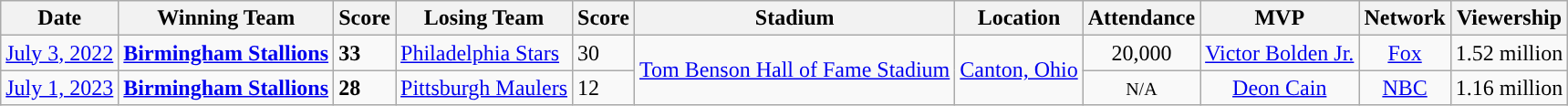<table class="wikitable">
<tr>
<th>Date</th>
<th>Winning Team</th>
<th>Score</th>
<th>Losing Team</th>
<th>Score</th>
<th>Stadium</th>
<th>Location</th>
<th>Attendance</th>
<th>MVP</th>
<th>Network</th>
<th>Viewership</th>
</tr>
<tr>
<td><a href='#'>July 3, 2022</a></td>
<td><a href='#'><strong>Birmingham Stallions</strong></a></td>
<td><strong>33</strong></td>
<td><a href='#'>Philadelphia Stars</a></td>
<td>30</td>
<td rowspan="2"><a href='#'>Tom Benson Hall of Fame Stadium</a></td>
<td rowspan="2"><a href='#'>Canton, Ohio</a></td>
<td align=center>20,000</td>
<td align=center><a href='#'>Victor Bolden Jr.</a></td>
<td align=center><a href='#'>Fox</a></td>
<td>1.52 million</td>
</tr>
<tr>
<td><a href='#'>July 1, 2023</a></td>
<td><a href='#'><strong>Birmingham Stallions</strong></a></td>
<td><strong>28</strong></td>
<td><a href='#'>Pittsburgh Maulers</a></td>
<td>12</td>
<td align=center><span><small>N/A</small></span></td>
<td align=center><a href='#'>Deon Cain</a></td>
<td align=center><a href='#'>NBC</a></td>
<td>1.16 million</td>
</tr>
</table>
